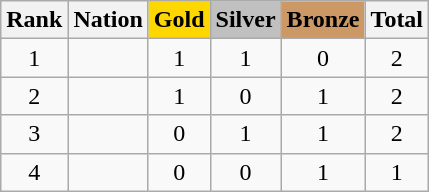<table class="wikitable sortable" style="text-align:center">
<tr>
<th>Rank</th>
<th>Nation</th>
<th style="background-color:gold">Gold</th>
<th style="background-color:silver">Silver</th>
<th style="background-color:#cc9966">Bronze</th>
<th>Total</th>
</tr>
<tr>
<td>1</td>
<td align=left></td>
<td>1</td>
<td>1</td>
<td>0</td>
<td>2</td>
</tr>
<tr>
<td>2</td>
<td align=left></td>
<td>1</td>
<td>0</td>
<td>1</td>
<td>2</td>
</tr>
<tr>
<td>3</td>
<td align=left></td>
<td>0</td>
<td>1</td>
<td>1</td>
<td>2</td>
</tr>
<tr>
<td>4</td>
<td align=left></td>
<td>0</td>
<td>0</td>
<td>1</td>
<td>1</td>
</tr>
</table>
